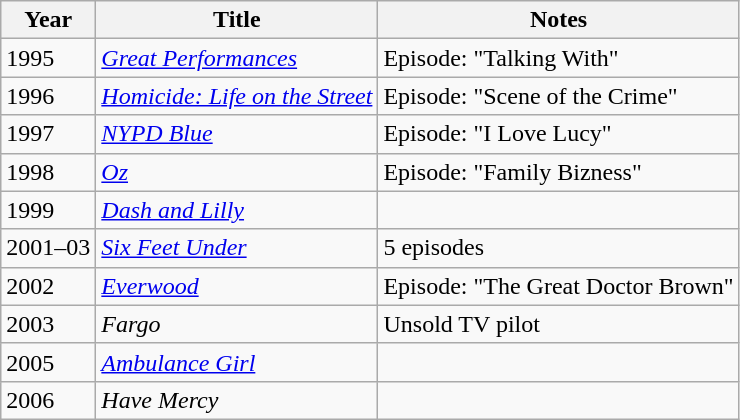<table class="wikitable sortable">
<tr>
<th>Year</th>
<th>Title</th>
<th>Notes</th>
</tr>
<tr>
<td>1995</td>
<td><em><a href='#'>Great Performances</a></em></td>
<td>Episode: "Talking With"</td>
</tr>
<tr>
<td>1996</td>
<td><em><a href='#'>Homicide: Life on the Street</a></em></td>
<td>Episode: "Scene of the Crime"</td>
</tr>
<tr>
<td>1997</td>
<td><em><a href='#'>NYPD Blue</a></em></td>
<td>Episode: "I Love Lucy"</td>
</tr>
<tr>
<td>1998</td>
<td><em><a href='#'>Oz</a></em></td>
<td>Episode: "Family Bizness"</td>
</tr>
<tr>
<td>1999</td>
<td><em><a href='#'>Dash and Lilly</a></em></td>
<td></td>
</tr>
<tr>
<td>2001–03</td>
<td><em><a href='#'>Six Feet Under</a></em></td>
<td>5 episodes</td>
</tr>
<tr>
<td>2002</td>
<td><em><a href='#'>Everwood</a></em></td>
<td>Episode: "The Great Doctor Brown"</td>
</tr>
<tr>
<td>2003</td>
<td><em>Fargo</em></td>
<td>Unsold TV pilot</td>
</tr>
<tr>
<td>2005</td>
<td><em><a href='#'>Ambulance Girl</a></em></td>
<td></td>
</tr>
<tr>
<td>2006</td>
<td><em>Have Mercy</em></td>
<td></td>
</tr>
</table>
